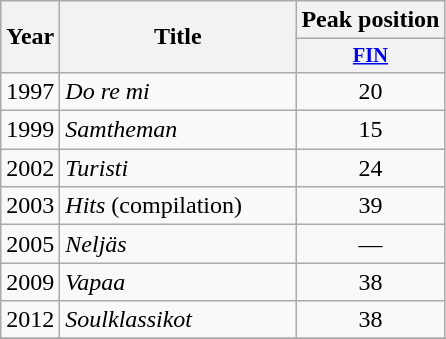<table class="wikitable">
<tr>
<th rowspan="2">Year</th>
<th rowspan="2" style="width:150px;">Title</th>
<th colspan="2">Peak position</th>
</tr>
<tr>
<th style="width;font-size:85%"><a href='#'>FIN</a><br></th>
</tr>
<tr>
<td>1997</td>
<td><em>Do re mi</em></td>
<td style="text-align:center;">20</td>
</tr>
<tr>
<td>1999</td>
<td><em>Samtheman</em></td>
<td style="text-align:center;">15</td>
</tr>
<tr>
<td>2002</td>
<td><em>Turisti</em></td>
<td style="text-align:center;">24</td>
</tr>
<tr>
<td>2003</td>
<td><em>Hits</em> (compilation)</td>
<td style="text-align:center;">39</td>
</tr>
<tr>
<td>2005</td>
<td><em>Neljäs</em></td>
<td style="text-align:center;">—</td>
</tr>
<tr>
<td>2009</td>
<td><em>Vapaa</em></td>
<td style="text-align:center;">38</td>
</tr>
<tr>
<td>2012</td>
<td><em>Soulklassikot</em></td>
<td style="text-align:center;">38</td>
</tr>
<tr>
</tr>
</table>
